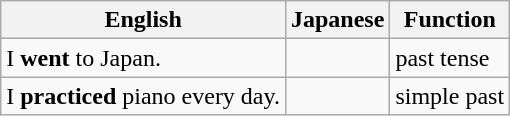<table class="wikitable">
<tr>
<th>English</th>
<th>Japanese</th>
<th>Function</th>
</tr>
<tr>
<td>I <strong>went</strong> to Japan.</td>
<td></td>
<td>past tense</td>
</tr>
<tr>
<td>I <strong>practiced</strong> piano every day.</td>
<td></td>
<td>simple past</td>
</tr>
</table>
